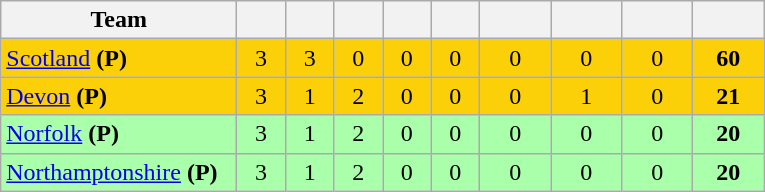<table class="wikitable" style="text-align:center">
<tr>
<th width="150">Team</th>
<th width="25"></th>
<th width="25"></th>
<th width="25"></th>
<th width="25"></th>
<th width="25"></th>
<th width="40"></th>
<th width="40"></th>
<th width="40"></th>
<th width="40"></th>
</tr>
<tr style="background:#fbd009">
<td style="text-align:left"><a href='#'>Scotland</a> <strong>(P)</strong></td>
<td>3</td>
<td>3</td>
<td>0</td>
<td>0</td>
<td>0</td>
<td>0</td>
<td>0</td>
<td>0</td>
<td><strong>60</strong></td>
</tr>
<tr style="background:#fbd009">
<td style="text-align:left"><a href='#'>Devon</a> <strong>(P)</strong></td>
<td>3</td>
<td>1</td>
<td>2</td>
<td>0</td>
<td>0</td>
<td>0</td>
<td>1</td>
<td>0</td>
<td><strong>21</strong></td>
</tr>
<tr style="background:#afa">
<td style="text-align:left"><a href='#'>Norfolk</a> <strong>(P)</strong></td>
<td>3</td>
<td>1</td>
<td>2</td>
<td>0</td>
<td>0</td>
<td>0</td>
<td>0</td>
<td>0</td>
<td><strong>20</strong></td>
</tr>
<tr style="background:#afa">
<td style="text-align:left"><a href='#'>Northamptonshire</a> <strong>(P)</strong></td>
<td>3</td>
<td>1</td>
<td>2</td>
<td>0</td>
<td>0</td>
<td>0</td>
<td>0</td>
<td>0</td>
<td><strong>20</strong></td>
</tr>
</table>
